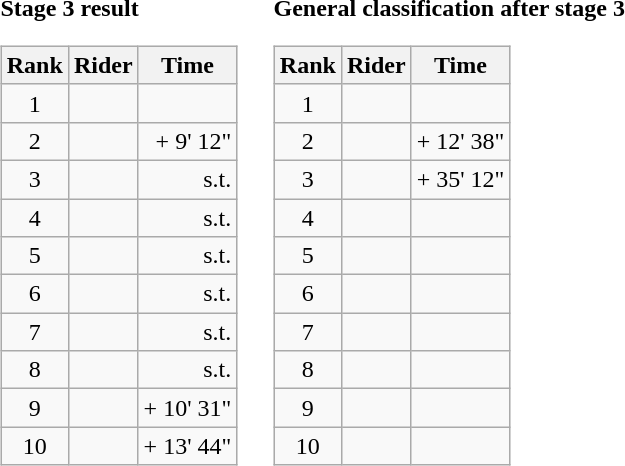<table>
<tr>
<td><strong>Stage 3 result</strong><br><table class="wikitable">
<tr>
<th scope="col">Rank</th>
<th scope="col">Rider</th>
<th scope="col">Time</th>
</tr>
<tr>
<td style="text-align:center;">1</td>
<td></td>
<td style="text-align:right;"></td>
</tr>
<tr>
<td style="text-align:center;">2</td>
<td></td>
<td style="text-align:right;">+ 9' 12"</td>
</tr>
<tr>
<td style="text-align:center;">3</td>
<td></td>
<td style="text-align:right;">s.t.</td>
</tr>
<tr>
<td style="text-align:center;">4</td>
<td></td>
<td style="text-align:right;">s.t.</td>
</tr>
<tr>
<td style="text-align:center;">5</td>
<td></td>
<td style="text-align:right;">s.t.</td>
</tr>
<tr>
<td style="text-align:center;">6</td>
<td></td>
<td style="text-align:right;">s.t.</td>
</tr>
<tr>
<td style="text-align:center;">7</td>
<td></td>
<td style="text-align:right;">s.t.</td>
</tr>
<tr>
<td style="text-align:center;">8</td>
<td></td>
<td style="text-align:right;">s.t.</td>
</tr>
<tr>
<td style="text-align:center;">9</td>
<td></td>
<td style="text-align:right;">+ 10' 31"</td>
</tr>
<tr>
<td style="text-align:center;">10</td>
<td></td>
<td style="text-align:right;">+ 13' 44"</td>
</tr>
</table>
</td>
<td></td>
<td><strong>General classification after stage 3</strong><br><table class="wikitable">
<tr>
<th scope="col">Rank</th>
<th scope="col">Rider</th>
<th scope="col">Time</th>
</tr>
<tr>
<td style="text-align:center;">1</td>
<td></td>
<td style="text-align:right;"></td>
</tr>
<tr>
<td style="text-align:center;">2</td>
<td></td>
<td style="text-align:right;">+ 12' 38"</td>
</tr>
<tr>
<td style="text-align:center;">3</td>
<td></td>
<td style="text-align:right;">+ 35' 12"</td>
</tr>
<tr>
<td style="text-align:center;">4</td>
<td></td>
<td></td>
</tr>
<tr>
<td style="text-align:center;">5</td>
<td></td>
<td></td>
</tr>
<tr>
<td style="text-align:center;">6</td>
<td></td>
<td></td>
</tr>
<tr>
<td style="text-align:center;">7</td>
<td></td>
<td></td>
</tr>
<tr>
<td style="text-align:center;">8</td>
<td></td>
<td></td>
</tr>
<tr>
<td style="text-align:center;">9</td>
<td></td>
<td></td>
</tr>
<tr>
<td style="text-align:center;">10</td>
<td></td>
<td></td>
</tr>
</table>
</td>
</tr>
</table>
